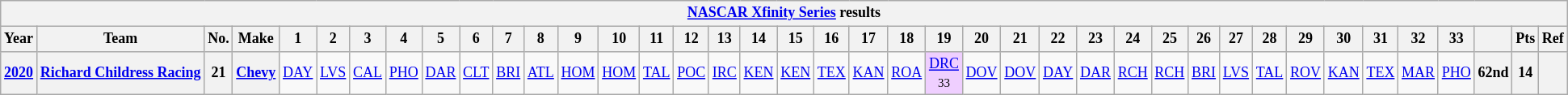<table class="wikitable" style="text-align:center; font-size:75%">
<tr>
<th colspan=42><a href='#'>NASCAR Xfinity Series</a> results</th>
</tr>
<tr>
<th>Year</th>
<th>Team</th>
<th>No.</th>
<th>Make</th>
<th>1</th>
<th>2</th>
<th>3</th>
<th>4</th>
<th>5</th>
<th>6</th>
<th>7</th>
<th>8</th>
<th>9</th>
<th>10</th>
<th>11</th>
<th>12</th>
<th>13</th>
<th>14</th>
<th>15</th>
<th>16</th>
<th>17</th>
<th>18</th>
<th>19</th>
<th>20</th>
<th>21</th>
<th>22</th>
<th>23</th>
<th>24</th>
<th>25</th>
<th>26</th>
<th>27</th>
<th>28</th>
<th>29</th>
<th>30</th>
<th>31</th>
<th>32</th>
<th>33</th>
<th></th>
<th>Pts</th>
<th>Ref</th>
</tr>
<tr>
<th><a href='#'>2020</a></th>
<th nowrap><a href='#'>Richard Childress Racing</a></th>
<th>21</th>
<th><a href='#'>Chevy</a></th>
<td><a href='#'>DAY</a></td>
<td><a href='#'>LVS</a></td>
<td><a href='#'>CAL</a></td>
<td><a href='#'>PHO</a></td>
<td><a href='#'>DAR</a></td>
<td><a href='#'>CLT</a></td>
<td><a href='#'>BRI</a></td>
<td><a href='#'>ATL</a></td>
<td><a href='#'>HOM</a></td>
<td><a href='#'>HOM</a></td>
<td><a href='#'>TAL</a></td>
<td><a href='#'>POC</a></td>
<td><a href='#'>IRC</a></td>
<td><a href='#'>KEN</a></td>
<td><a href='#'>KEN</a></td>
<td><a href='#'>TEX</a></td>
<td><a href='#'>KAN</a></td>
<td><a href='#'>ROA</a></td>
<td style="background:#EFCFFF;"><a href='#'>DRC</a><br><small>33</small></td>
<td><a href='#'>DOV</a></td>
<td><a href='#'>DOV</a></td>
<td><a href='#'>DAY</a></td>
<td><a href='#'>DAR</a></td>
<td><a href='#'>RCH</a></td>
<td><a href='#'>RCH</a></td>
<td><a href='#'>BRI</a></td>
<td><a href='#'>LVS</a></td>
<td><a href='#'>TAL</a></td>
<td><a href='#'>ROV</a></td>
<td><a href='#'>KAN</a></td>
<td><a href='#'>TEX</a></td>
<td><a href='#'>MAR</a></td>
<td><a href='#'>PHO</a></td>
<th>62nd</th>
<th>14</th>
<th></th>
</tr>
</table>
